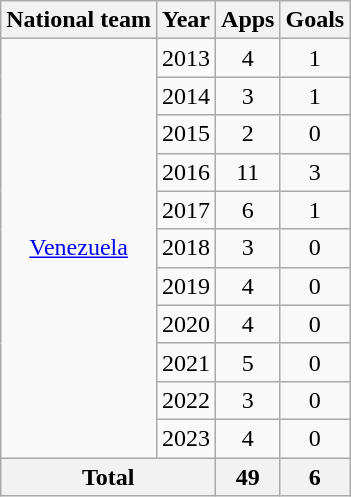<table class=wikitable style=text-align:center>
<tr>
<th>National team</th>
<th>Year</th>
<th>Apps</th>
<th>Goals</th>
</tr>
<tr>
<td rowspan="11"><a href='#'>Venezuela</a></td>
<td>2013</td>
<td>4</td>
<td>1</td>
</tr>
<tr>
<td>2014</td>
<td>3</td>
<td>1</td>
</tr>
<tr>
<td>2015</td>
<td>2</td>
<td>0</td>
</tr>
<tr>
<td>2016</td>
<td>11</td>
<td>3</td>
</tr>
<tr>
<td>2017</td>
<td>6</td>
<td>1</td>
</tr>
<tr>
<td>2018</td>
<td>3</td>
<td>0</td>
</tr>
<tr>
<td>2019</td>
<td>4</td>
<td>0</td>
</tr>
<tr>
<td>2020</td>
<td>4</td>
<td>0</td>
</tr>
<tr>
<td>2021</td>
<td>5</td>
<td>0</td>
</tr>
<tr>
<td>2022</td>
<td>3</td>
<td>0</td>
</tr>
<tr>
<td>2023</td>
<td>4</td>
<td>0</td>
</tr>
<tr>
<th colspan=2>Total</th>
<th>49</th>
<th>6</th>
</tr>
</table>
